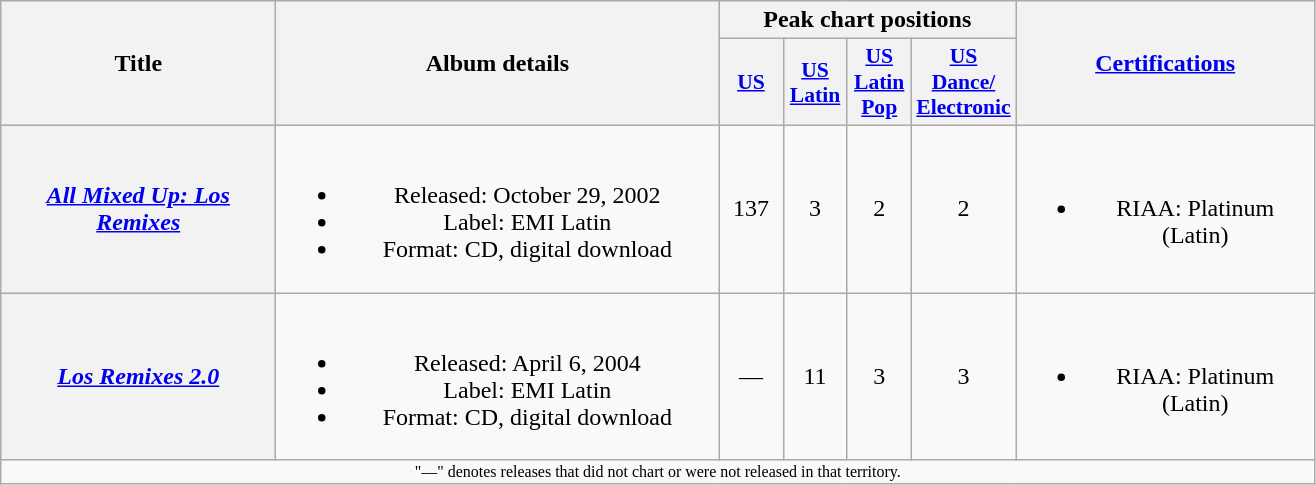<table class="wikitable plainrowheaders" style="text-align:center;">
<tr>
<th scope="col" rowspan="2" style="width:11em;">Title</th>
<th scope="col" rowspan="2" style="width:18em;">Album details</th>
<th scope="col" colspan="4">Peak chart positions</th>
<th scope="col" rowspan="2" style="width:12em;"><a href='#'>Certifications</a></th>
</tr>
<tr>
<th scope="col" style="width:2.5em;font-size:90%;"><a href='#'>US</a><br></th>
<th scope="col" style="width:2.5em;font-size:90%;"><a href='#'>US Latin</a><br></th>
<th scope="col" style="width:2.5em;font-size:90%;"><a href='#'>US Latin Pop</a><br></th>
<th scope="col" style="width:2.5em;font-size:90%;"><a href='#'>US Dance/<br>Electronic</a><br></th>
</tr>
<tr>
<th scope="row"><em><a href='#'>All Mixed Up: Los Remixes</a></em></th>
<td><br><ul><li>Released: October 29, 2002</li><li>Label: EMI Latin</li><li>Format: CD, digital download</li></ul></td>
<td>137</td>
<td>3</td>
<td>2</td>
<td>2</td>
<td><br><ul><li>RIAA: Platinum (Latin)</li></ul></td>
</tr>
<tr>
<th scope="row"><em><a href='#'>Los Remixes 2.0</a></em></th>
<td><br><ul><li>Released: April 6, 2004</li><li>Label: EMI Latin</li><li>Format: CD, digital download</li></ul></td>
<td>—</td>
<td>11</td>
<td>3</td>
<td>3</td>
<td><br><ul><li>RIAA: Platinum (Latin)</li></ul></td>
</tr>
<tr>
<td colspan="14" align="center" style="font-size:8pt">"—" denotes releases that did not chart or were not released in that territory.</td>
</tr>
</table>
